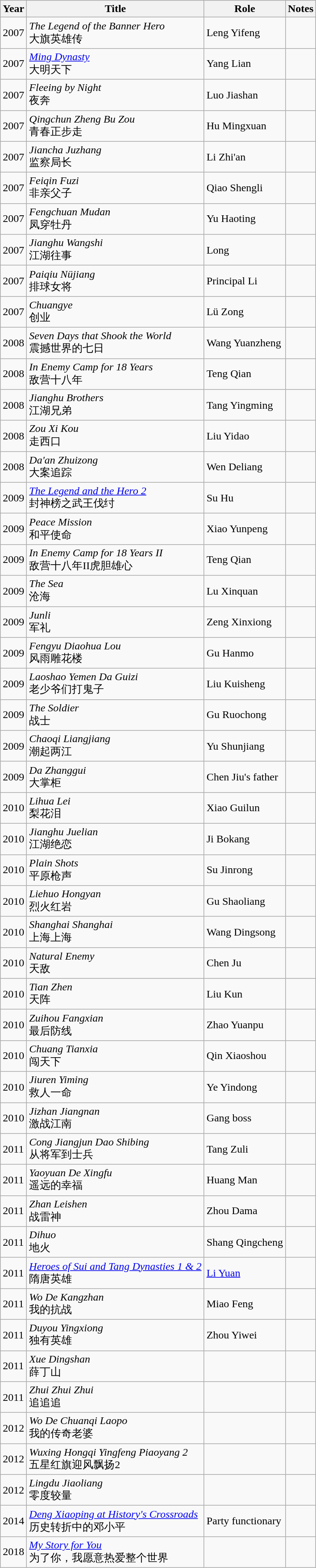<table class="wikitable sortable">
<tr>
<th>Year</th>
<th>Title</th>
<th>Role</th>
<th class="unsortable">Notes</th>
</tr>
<tr>
<td>2007</td>
<td><em>The Legend of the Banner Hero</em><br>大旗英雄传</td>
<td>Leng Yifeng</td>
<td></td>
</tr>
<tr>
<td>2007</td>
<td><em><a href='#'>Ming Dynasty</a></em><br>大明天下</td>
<td>Yang Lian</td>
<td></td>
</tr>
<tr>
<td>2007</td>
<td><em>Fleeing by Night</em><br>夜奔</td>
<td>Luo Jiashan</td>
<td></td>
</tr>
<tr>
<td>2007</td>
<td><em>Qingchun Zheng Bu Zou</em><br>青春正步走</td>
<td>Hu Mingxuan</td>
<td></td>
</tr>
<tr>
<td>2007</td>
<td><em>Jiancha Juzhang</em><br>监察局长</td>
<td>Li Zhi'an</td>
<td></td>
</tr>
<tr>
<td>2007</td>
<td><em>Feiqin Fuzi</em><br>非亲父子</td>
<td>Qiao Shengli</td>
<td></td>
</tr>
<tr>
<td>2007</td>
<td><em>Fengchuan Mudan</em><br>凤穿牡丹</td>
<td>Yu Haoting</td>
<td></td>
</tr>
<tr>
<td>2007</td>
<td><em>Jianghu Wangshi</em><br>江湖往事</td>
<td>Long</td>
<td></td>
</tr>
<tr>
<td>2007</td>
<td><em>Paiqiu Nüjiang</em><br>排球女将</td>
<td>Principal Li</td>
<td></td>
</tr>
<tr>
<td>2007</td>
<td><em>Chuangye</em><br>创业</td>
<td>Lü Zong</td>
<td></td>
</tr>
<tr>
<td>2008</td>
<td><em>Seven Days that Shook the World</em><br>震撼世界的七日</td>
<td>Wang Yuanzheng</td>
<td></td>
</tr>
<tr>
<td>2008</td>
<td><em>In Enemy Camp for 18 Years</em><br>敌营十八年</td>
<td>Teng Qian</td>
<td></td>
</tr>
<tr>
<td>2008</td>
<td><em>Jianghu Brothers</em><br>江湖兄弟</td>
<td>Tang Yingming</td>
<td></td>
</tr>
<tr>
<td>2008</td>
<td><em>Zou Xi Kou</em><br>走西口</td>
<td>Liu Yidao</td>
<td></td>
</tr>
<tr>
<td>2008</td>
<td><em>Da'an Zhuizong</em><br>大案追踪</td>
<td>Wen Deliang</td>
<td></td>
</tr>
<tr>
<td>2009</td>
<td><em><a href='#'>The Legend and the Hero 2</a></em><br>封神榜之武王伐纣</td>
<td>Su Hu</td>
<td></td>
</tr>
<tr>
<td>2009</td>
<td><em>Peace Mission</em><br>和平使命</td>
<td>Xiao Yunpeng</td>
<td></td>
</tr>
<tr>
<td>2009</td>
<td><em>In Enemy Camp for 18 Years II</em><br>敌营十八年II虎胆雄心</td>
<td>Teng Qian</td>
<td></td>
</tr>
<tr>
<td>2009</td>
<td><em>The Sea</em><br>沧海</td>
<td>Lu Xinquan</td>
<td></td>
</tr>
<tr>
<td>2009</td>
<td><em>Junli</em><br>军礼</td>
<td>Zeng Xinxiong</td>
<td></td>
</tr>
<tr>
<td>2009</td>
<td><em>Fengyu Diaohua Lou</em><br>风雨雕花楼</td>
<td>Gu Hanmo</td>
<td></td>
</tr>
<tr>
<td>2009</td>
<td><em>Laoshao Yemen Da Guizi</em><br>老少爷们打鬼子</td>
<td>Liu Kuisheng</td>
<td></td>
</tr>
<tr>
<td>2009</td>
<td><em>The Soldier</em><br>战士</td>
<td>Gu Ruochong</td>
<td></td>
</tr>
<tr>
<td>2009</td>
<td><em>Chaoqi Liangjiang</em><br>潮起两江</td>
<td>Yu Shunjiang</td>
<td></td>
</tr>
<tr>
<td>2009</td>
<td><em>Da Zhanggui</em><br>大掌柜</td>
<td>Chen Jiu's father</td>
<td></td>
</tr>
<tr>
<td>2010</td>
<td><em>Lihua Lei</em><br>梨花泪</td>
<td>Xiao Guilun</td>
<td></td>
</tr>
<tr>
<td>2010</td>
<td><em>Jianghu Juelian</em><br>江湖绝恋</td>
<td>Ji Bokang</td>
<td></td>
</tr>
<tr>
<td>2010</td>
<td><em>Plain Shots</em><br>平原枪声</td>
<td>Su Jinrong</td>
<td></td>
</tr>
<tr>
<td>2010</td>
<td><em>Liehuo Hongyan</em><br>烈火红岩</td>
<td>Gu Shaoliang</td>
<td></td>
</tr>
<tr>
<td>2010</td>
<td><em>Shanghai Shanghai</em><br>上海上海</td>
<td>Wang Dingsong</td>
<td></td>
</tr>
<tr>
<td>2010</td>
<td><em>Natural Enemy</em><br>天敌</td>
<td>Chen Ju</td>
<td></td>
</tr>
<tr>
<td>2010</td>
<td><em>Tian Zhen</em><br>天阵</td>
<td>Liu Kun</td>
<td></td>
</tr>
<tr>
<td>2010</td>
<td><em>Zuihou Fangxian</em><br>最后防线</td>
<td>Zhao Yuanpu</td>
<td></td>
</tr>
<tr>
<td>2010</td>
<td><em>Chuang Tianxia</em><br>闯天下</td>
<td>Qin Xiaoshou</td>
<td></td>
</tr>
<tr>
<td>2010</td>
<td><em>Jiuren Yiming</em><br>救人一命</td>
<td>Ye Yindong</td>
<td></td>
</tr>
<tr>
<td>2010</td>
<td><em>Jizhan Jiangnan</em><br>激战江南</td>
<td>Gang boss</td>
<td></td>
</tr>
<tr>
<td>2011</td>
<td><em>Cong Jiangjun Dao Shibing</em><br>从将军到士兵</td>
<td>Tang Zuli</td>
<td></td>
</tr>
<tr>
<td>2011</td>
<td><em>Yaoyuan De Xingfu</em><br>遥远的幸福</td>
<td>Huang Man</td>
<td></td>
</tr>
<tr>
<td>2011</td>
<td><em>Zhan Leishen</em><br>战雷神</td>
<td>Zhou Dama</td>
<td></td>
</tr>
<tr>
<td>2011</td>
<td><em>Dihuo</em><br>地火</td>
<td>Shang Qingcheng</td>
<td></td>
</tr>
<tr>
<td>2011</td>
<td><em><a href='#'>Heroes of Sui and Tang Dynasties 1 & 2</a></em><br>隋唐英雄</td>
<td><a href='#'>Li Yuan</a></td>
<td></td>
</tr>
<tr>
<td>2011</td>
<td><em>Wo De Kangzhan</em><br>我的抗战</td>
<td>Miao Feng</td>
<td></td>
</tr>
<tr>
<td>2011</td>
<td><em>Duyou Yingxiong</em><br>独有英雄</td>
<td>Zhou Yiwei</td>
<td></td>
</tr>
<tr>
<td>2011</td>
<td><em>Xue Dingshan</em><br>薛丁山</td>
<td></td>
<td></td>
</tr>
<tr>
<td>2011</td>
<td><em>Zhui Zhui Zhui</em><br>追追追</td>
<td></td>
<td></td>
</tr>
<tr>
<td>2012</td>
<td><em>Wo De Chuanqi Laopo</em><br>我的传奇老婆</td>
<td></td>
<td></td>
</tr>
<tr>
<td>2012</td>
<td><em>Wuxing Hongqi Yingfeng Piaoyang 2</em><br>五星红旗迎风飘扬2</td>
<td></td>
<td></td>
</tr>
<tr>
<td>2012</td>
<td><em>Lingdu Jiaoliang</em><br>零度较量</td>
<td></td>
<td></td>
</tr>
<tr>
<td>2014</td>
<td><em><a href='#'>Deng Xiaoping at History's Crossroads</a></em><br>历史转折中的邓小平</td>
<td>Party functionary</td>
<td></td>
</tr>
<tr>
<td>2018</td>
<td><em><a href='#'>My Story for You</a></em> <br>为了你，我愿意热爱整个世界</td>
<td></td>
<td></td>
</tr>
</table>
